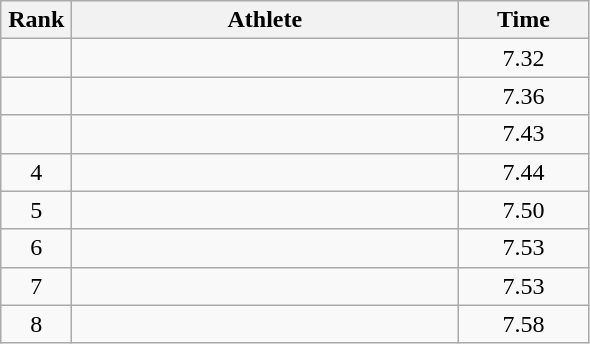<table class=wikitable style="text-align:center">
<tr>
<th width=40>Rank</th>
<th width=250>Athlete</th>
<th width=80>Time</th>
</tr>
<tr>
<td></td>
<td align=left></td>
<td>7.32</td>
</tr>
<tr>
<td></td>
<td align=left></td>
<td>7.36</td>
</tr>
<tr>
<td></td>
<td align=left></td>
<td>7.43</td>
</tr>
<tr>
<td>4</td>
<td align=left></td>
<td>7.44</td>
</tr>
<tr>
<td>5</td>
<td align=left></td>
<td>7.50</td>
</tr>
<tr>
<td>6</td>
<td align=left></td>
<td>7.53</td>
</tr>
<tr>
<td>7</td>
<td align=left></td>
<td>7.53</td>
</tr>
<tr>
<td>8</td>
<td align=left></td>
<td>7.58</td>
</tr>
</table>
